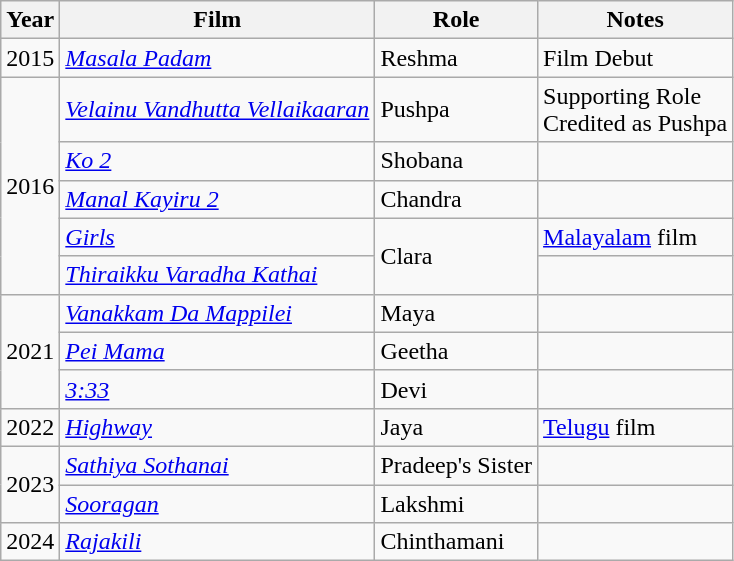<table class="wikitable sortable">
<tr>
<th>Year</th>
<th>Film</th>
<th>Role</th>
<th>Notes</th>
</tr>
<tr>
<td rowspan="1">2015</td>
<td><em><a href='#'>Masala Padam</a></em></td>
<td>Reshma</td>
<td>Film Debut</td>
</tr>
<tr>
<td rowspan="5">2016</td>
<td><em><a href='#'>Velainu Vandhutta Vellaikaaran</a></em></td>
<td>Pushpa</td>
<td>Supporting Role <br> Credited as Pushpa</td>
</tr>
<tr>
<td><em><a href='#'>Ko 2</a></em></td>
<td>Shobana</td>
<td></td>
</tr>
<tr>
<td><em><a href='#'>Manal Kayiru 2</a></em></td>
<td>Chandra</td>
<td></td>
</tr>
<tr>
<td><em><a href='#'>Girls</a></em></td>
<td rowspan="2">Clara</td>
<td><a href='#'>Malayalam</a> film</td>
</tr>
<tr>
<td><em><a href='#'>Thiraikku Varadha Kathai</a></em></td>
<td></td>
</tr>
<tr>
<td rowspan="3">2021</td>
<td><em><a href='#'>Vanakkam Da Mappilei</a></em></td>
<td>Maya</td>
<td></td>
</tr>
<tr>
<td><em><a href='#'>Pei Mama</a></em></td>
<td>Geetha</td>
<td></td>
</tr>
<tr>
<td><em><a href='#'>3:33</a></em></td>
<td>Devi</td>
<td></td>
</tr>
<tr>
<td rowspan="1">2022</td>
<td><em><a href='#'>Highway</a></em></td>
<td>Jaya</td>
<td><a href='#'>Telugu</a> film</td>
</tr>
<tr>
<td rowspan="2">2023</td>
<td><em><a href='#'>Sathiya Sothanai</a></em></td>
<td>Pradeep's Sister</td>
<td></td>
</tr>
<tr>
<td><em><a href='#'>Sooragan</a></em></td>
<td>Lakshmi</td>
<td></td>
</tr>
<tr>
<td>2024</td>
<td><em><a href='#'>Rajakili</a></em></td>
<td>Chinthamani</td>
<td></td>
</tr>
</table>
